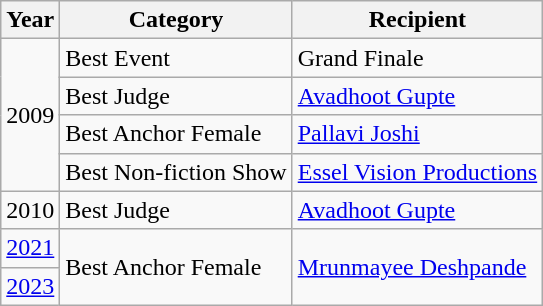<table class="wikitable">
<tr>
<th>Year</th>
<th>Category</th>
<th>Recipient</th>
</tr>
<tr>
<td rowspan="4">2009</td>
<td>Best Event</td>
<td>Grand Finale</td>
</tr>
<tr>
<td>Best Judge</td>
<td><a href='#'>Avadhoot Gupte</a></td>
</tr>
<tr>
<td>Best Anchor Female</td>
<td><a href='#'>Pallavi Joshi</a></td>
</tr>
<tr>
<td>Best Non-fiction Show</td>
<td><a href='#'>Essel Vision Productions</a></td>
</tr>
<tr>
<td>2010</td>
<td>Best Judge</td>
<td><a href='#'>Avadhoot Gupte</a></td>
</tr>
<tr>
<td><a href='#'>2021</a></td>
<td rowspan="2">Best Anchor Female</td>
<td rowspan="2"><a href='#'>Mrunmayee Deshpande</a></td>
</tr>
<tr>
<td><a href='#'>2023</a></td>
</tr>
</table>
